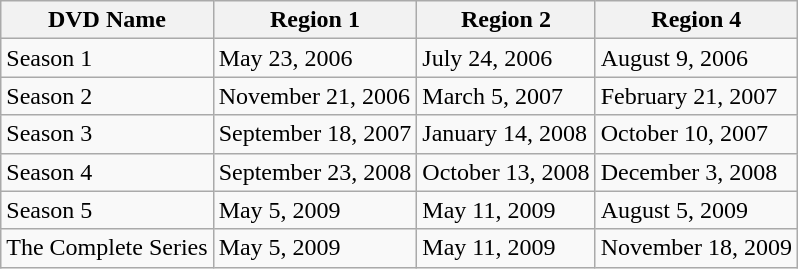<table class="wikitable">
<tr>
<th>DVD Name</th>
<th>Region 1</th>
<th>Region 2</th>
<th>Region 4</th>
</tr>
<tr>
<td>Season 1</td>
<td>May 23, 2006</td>
<td>July 24, 2006</td>
<td>August 9, 2006</td>
</tr>
<tr>
<td>Season 2</td>
<td>November 21, 2006</td>
<td>March 5, 2007</td>
<td>February 21, 2007</td>
</tr>
<tr>
<td>Season 3</td>
<td>September 18, 2007</td>
<td>January 14, 2008</td>
<td>October 10, 2007</td>
</tr>
<tr>
<td>Season 4</td>
<td>September 23, 2008</td>
<td>October 13, 2008</td>
<td>December 3, 2008</td>
</tr>
<tr>
<td>Season 5</td>
<td>May 5, 2009</td>
<td>May 11, 2009</td>
<td>August 5, 2009</td>
</tr>
<tr>
<td>The Complete Series</td>
<td>May 5, 2009</td>
<td>May 11, 2009</td>
<td>November 18, 2009</td>
</tr>
</table>
